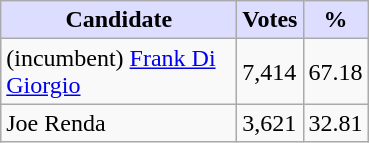<table class="wikitable">
<tr>
<th style="background:#ddf; width:150px;">Candidate</th>
<th style="background:#ddf;">Votes</th>
<th style="background:#ddf;">%</th>
</tr>
<tr>
<td>(incumbent) <a href='#'>Frank Di Giorgio</a></td>
<td>7,414</td>
<td>67.18</td>
</tr>
<tr>
<td>Joe Renda</td>
<td>3,621</td>
<td>32.81</td>
</tr>
</table>
